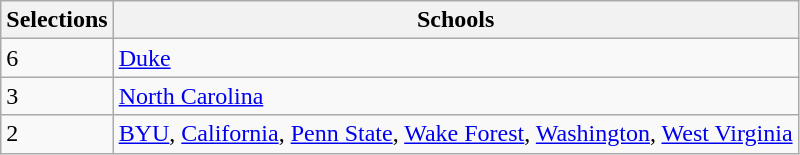<table class="wikitable sortable" style="text-align:left">
<tr>
<th>Selections</th>
<th class="unsortable">Schools</th>
</tr>
<tr>
<td>6</td>
<td><a href='#'>Duke</a></td>
</tr>
<tr>
<td>3</td>
<td><a href='#'>North Carolina</a></td>
</tr>
<tr>
<td>2</td>
<td><a href='#'>BYU</a>, <a href='#'>California</a>, <a href='#'>Penn State</a>, <a href='#'>Wake Forest</a>, <a href='#'>Washington</a>, <a href='#'>West Virginia</a></td>
</tr>
</table>
